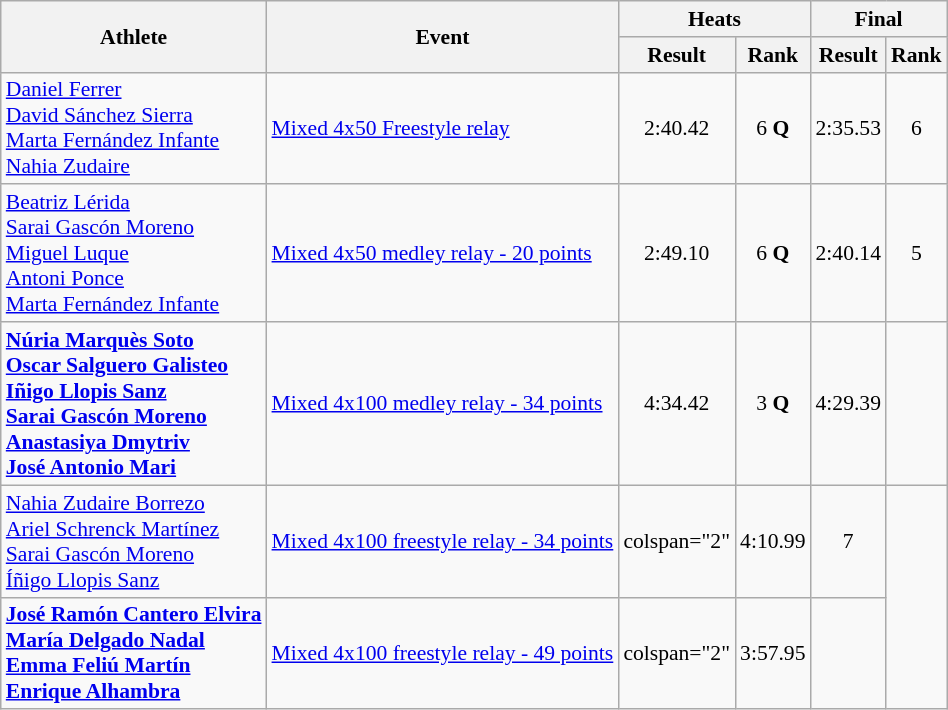<table class=wikitable style="font-size:90%">
<tr>
<th rowspan="2">Athlete</th>
<th rowspan="2">Event</th>
<th colspan="2">Heats</th>
<th colspan="2">Final</th>
</tr>
<tr>
<th>Result</th>
<th>Rank</th>
<th>Result</th>
<th>Rank</th>
</tr>
<tr align=center>
<td align=left><a href='#'>Daniel Ferrer</a><br><a href='#'>David Sánchez Sierra</a><br><a href='#'>Marta Fernández Infante</a><br><a href='#'>Nahia Zudaire</a></td>
<td align=left><a href='#'>Mixed 4x50 Freestyle relay</a></td>
<td>2:40.42</td>
<td>6 <strong>Q</strong></td>
<td>2:35.53</td>
<td>6</td>
</tr>
<tr align=center>
<td align=left><a href='#'>Beatriz Lérida</a><br><a href='#'>Sarai Gascón Moreno</a><br><a href='#'>Miguel Luque</a><br><a href='#'>Antoni Ponce</a><br><a href='#'>Marta Fernández Infante</a></td>
<td align=left><a href='#'>Mixed 4x50 medley relay - 20 points</a></td>
<td>2:49.10</td>
<td>6 <strong>Q</strong></td>
<td>2:40.14</td>
<td>5</td>
</tr>
<tr align=center>
<td align=left><strong><a href='#'>Núria Marquès Soto</a><br><a href='#'>Oscar Salguero Galisteo</a><br><a href='#'>Iñigo Llopis Sanz</a><br><a href='#'>Sarai Gascón Moreno</a><br><a href='#'>Anastasiya Dmytriv</a><br><a href='#'>José Antonio Mari</a></strong></td>
<td align=left><a href='#'>Mixed 4x100 medley relay - 34 points</a></td>
<td>4:34.42</td>
<td>3 <strong>Q</strong></td>
<td>4:29.39</td>
<td></td>
</tr>
<tr align=center>
<td align=left><a href='#'>Nahia Zudaire Borrezo</a><br><a href='#'>Ariel Schrenck Martínez</a><br><a href='#'>Sarai Gascón Moreno</a><br><a href='#'>Íñigo Llopis Sanz</a></td>
<td align=left><a href='#'>Mixed 4x100 freestyle relay - 34 points</a></td>
<td>colspan="2" </td>
<td>4:10.99</td>
<td>7</td>
</tr>
<tr align=center>
<td align=left><strong><a href='#'>José Ramón Cantero Elvira</a><br><a href='#'>María Delgado Nadal</a><br><a href='#'>Emma Feliú Martín</a><br><a href='#'>Enrique Alhambra</a></strong></td>
<td align=left><a href='#'>Mixed 4x100 freestyle relay - 49 points</a></td>
<td>colspan="2" </td>
<td>3:57.95</td>
<td></td>
</tr>
</table>
